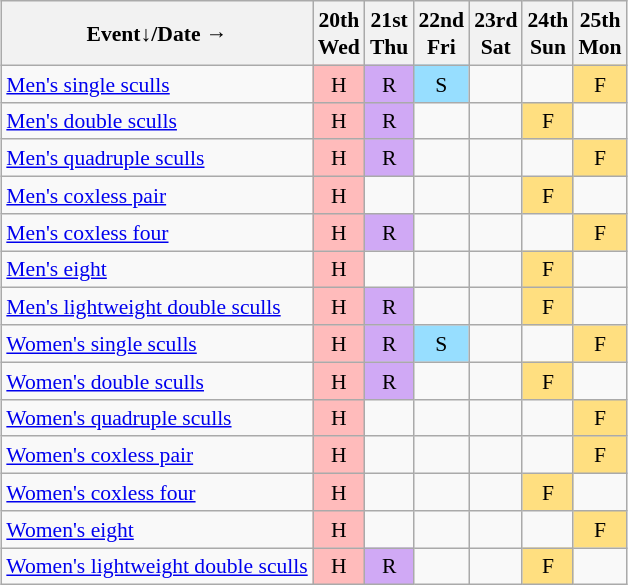<table class="wikitable" style="margin:0.5em auto; font-size:90%; line-height:1.25em; text-align:center;">
<tr>
<th>Event↓/Date →</th>
<th>20th<br>Wed</th>
<th>21st<br>Thu</th>
<th>22nd<br>Fri</th>
<th>23rd<br>Sat</th>
<th>24th<br>Sun</th>
<th>25th<br>Mon</th>
</tr>
<tr>
<td align="left"><a href='#'>Men's single sculls</a></td>
<td bgcolor="#FFBBBB">H</td>
<td bgcolor="#D0A9F5">R</td>
<td bgcolor="#97DEFF">S</td>
<td></td>
<td></td>
<td bgcolor="#FFDF80">F</td>
</tr>
<tr>
<td align="left"><a href='#'>Men's double sculls</a></td>
<td bgcolor="#FFBBBB">H</td>
<td bgcolor="#D0A9F5">R</td>
<td></td>
<td></td>
<td bgcolor="#FFDF80">F</td>
<td></td>
</tr>
<tr>
<td align="left"><a href='#'>Men's quadruple sculls</a></td>
<td bgcolor="#FFBBBB">H</td>
<td bgcolor="#D0A9F5">R</td>
<td></td>
<td></td>
<td></td>
<td bgcolor="#FFDF80">F</td>
</tr>
<tr>
<td align="left"><a href='#'>Men's coxless pair</a></td>
<td bgcolor="#FFBBBB">H</td>
<td></td>
<td></td>
<td></td>
<td bgcolor="#FFDF80">F</td>
<td></td>
</tr>
<tr>
<td align="left"><a href='#'>Men's coxless four</a></td>
<td bgcolor="#FFBBBB">H</td>
<td bgcolor="#D0A9F5">R</td>
<td></td>
<td></td>
<td></td>
<td bgcolor="#FFDF80">F</td>
</tr>
<tr>
<td align="left"><a href='#'>Men's eight</a></td>
<td bgcolor="#FFBBBB">H</td>
<td></td>
<td></td>
<td></td>
<td bgcolor="#FFDF80">F</td>
<td></td>
</tr>
<tr>
<td align="left"><a href='#'>Men's lightweight double sculls</a></td>
<td bgcolor="#FFBBBB">H</td>
<td bgcolor="#D0A9F5">R</td>
<td></td>
<td></td>
<td bgcolor="#FFDF80">F</td>
<td></td>
</tr>
<tr>
<td align="left"><a href='#'>Women's single sculls</a></td>
<td bgcolor="#FFBBBB">H</td>
<td bgcolor="#D0A9F5">R</td>
<td bgcolor="#97DEFF">S</td>
<td></td>
<td></td>
<td bgcolor="#FFDF80">F</td>
</tr>
<tr>
<td align="left"><a href='#'>Women's double sculls</a></td>
<td bgcolor="#FFBBBB">H</td>
<td bgcolor="#D0A9F5">R</td>
<td></td>
<td></td>
<td bgcolor="#FFDF80">F</td>
<td></td>
</tr>
<tr>
<td align="left"><a href='#'>Women's quadruple sculls</a></td>
<td bgcolor="#FFBBBB">H</td>
<td></td>
<td></td>
<td></td>
<td></td>
<td bgcolor="#FFDF80">F</td>
</tr>
<tr>
<td align="left"><a href='#'>Women's coxless pair</a></td>
<td bgcolor="#FFBBBB">H</td>
<td></td>
<td></td>
<td></td>
<td></td>
<td bgcolor="#FFDF80">F</td>
</tr>
<tr>
<td align="left"><a href='#'>Women's coxless four</a></td>
<td bgcolor="#FFBBBB">H</td>
<td></td>
<td></td>
<td></td>
<td bgcolor="#FFDF80">F</td>
<td></td>
</tr>
<tr>
<td align="left"><a href='#'>Women's eight</a></td>
<td bgcolor="#FFBBBB">H</td>
<td></td>
<td></td>
<td></td>
<td></td>
<td bgcolor="#FFDF80">F</td>
</tr>
<tr>
<td align="left"><a href='#'>Women's lightweight double sculls</a></td>
<td bgcolor="#FFBBBB">H</td>
<td bgcolor="#D0A9F5">R</td>
<td></td>
<td></td>
<td bgcolor="#FFDF80">F</td>
<td></td>
</tr>
</table>
